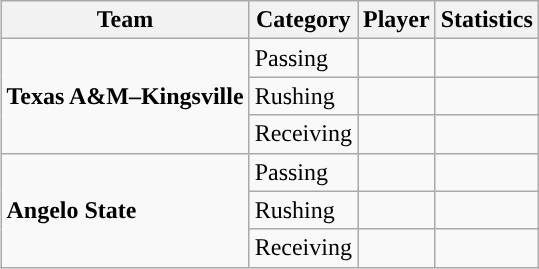<table class="wikitable" style="float: right;">
<tr>
<th>Team</th>
<th>Category</th>
<th>Player</th>
<th>Statistics</th>
</tr>
<tr>
<td rowspan=3><strong>Texas A&M–Kingsville</strong></td>
<td>Passing</td>
<td></td>
<td></td>
</tr>
<tr>
<td>Rushing</td>
<td></td>
<td></td>
</tr>
<tr>
<td>Receiving</td>
<td></td>
<td></td>
</tr>
<tr>
<td rowspan=3><strong>Angelo State</strong></td>
<td>Passing</td>
<td></td>
<td></td>
</tr>
<tr>
<td>Rushing</td>
<td></td>
<td></td>
</tr>
<tr>
<td>Receiving</td>
<td></td>
<td></td>
</tr>
</table>
